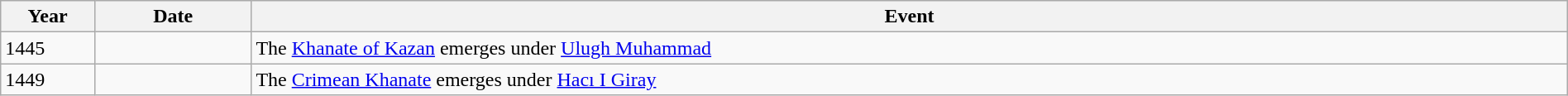<table class="wikitable" width="100%">
<tr>
<th style="width:6%">Year</th>
<th style="width:10%">Date</th>
<th>Event</th>
</tr>
<tr>
<td>1445</td>
<td></td>
<td>The <a href='#'>Khanate of Kazan</a> emerges under <a href='#'>Ulugh Muhammad</a></td>
</tr>
<tr>
<td>1449</td>
<td></td>
<td>The <a href='#'>Crimean Khanate</a> emerges under <a href='#'>Hacı I Giray</a></td>
</tr>
</table>
